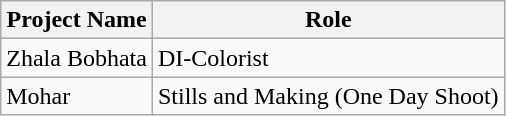<table class="wikitable">
<tr>
<th>Project Name</th>
<th>Role</th>
</tr>
<tr>
<td>Zhala Bobhata</td>
<td>DI-Colorist</td>
</tr>
<tr>
<td>Mohar</td>
<td>Stills and Making (One Day Shoot)</td>
</tr>
</table>
